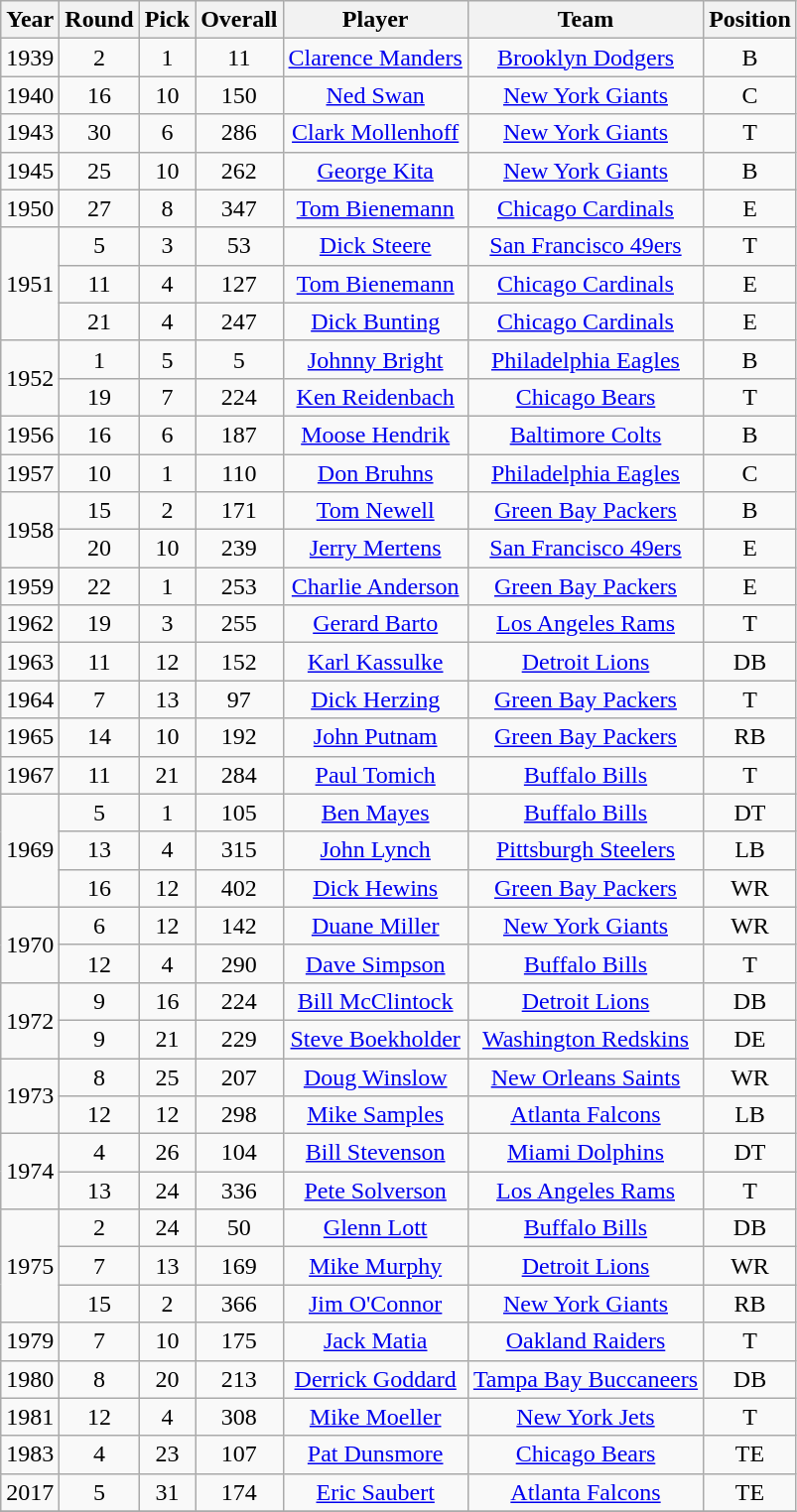<table class="wikitable sortable" style="text-align: center;">
<tr>
<th>Year</th>
<th>Round</th>
<th>Pick</th>
<th>Overall</th>
<th>Player</th>
<th>Team</th>
<th>Position</th>
</tr>
<tr>
<td>1939</td>
<td>2</td>
<td>1</td>
<td>11</td>
<td><a href='#'>Clarence Manders</a></td>
<td><a href='#'>Brooklyn Dodgers</a></td>
<td>B</td>
</tr>
<tr>
<td>1940</td>
<td>16</td>
<td>10</td>
<td>150</td>
<td><a href='#'>Ned Swan</a></td>
<td><a href='#'>New York Giants</a></td>
<td>C</td>
</tr>
<tr>
<td>1943</td>
<td>30</td>
<td>6</td>
<td>286</td>
<td><a href='#'>Clark Mollenhoff</a></td>
<td><a href='#'>New York Giants</a></td>
<td>T</td>
</tr>
<tr>
<td>1945</td>
<td>25</td>
<td>10</td>
<td>262</td>
<td><a href='#'>George Kita</a></td>
<td><a href='#'>New York Giants</a></td>
<td>B</td>
</tr>
<tr>
<td>1950</td>
<td>27</td>
<td>8</td>
<td>347</td>
<td><a href='#'>Tom Bienemann</a></td>
<td><a href='#'>Chicago Cardinals</a></td>
<td>E</td>
</tr>
<tr>
<td rowspan="3">1951</td>
<td>5</td>
<td>3</td>
<td>53</td>
<td><a href='#'>Dick Steere</a></td>
<td><a href='#'>San Francisco 49ers</a></td>
<td>T</td>
</tr>
<tr>
<td>11</td>
<td>4</td>
<td>127</td>
<td><a href='#'>Tom Bienemann</a></td>
<td><a href='#'>Chicago Cardinals</a></td>
<td>E</td>
</tr>
<tr>
<td>21</td>
<td>4</td>
<td>247</td>
<td><a href='#'>Dick Bunting</a></td>
<td><a href='#'>Chicago Cardinals</a></td>
<td>E</td>
</tr>
<tr>
<td rowspan="2">1952</td>
<td>1</td>
<td>5</td>
<td>5</td>
<td><a href='#'>Johnny Bright</a></td>
<td><a href='#'>Philadelphia Eagles</a></td>
<td>B</td>
</tr>
<tr>
<td>19</td>
<td>7</td>
<td>224</td>
<td><a href='#'>Ken Reidenbach</a></td>
<td><a href='#'>Chicago Bears</a></td>
<td>T</td>
</tr>
<tr>
<td>1956</td>
<td>16</td>
<td>6</td>
<td>187</td>
<td><a href='#'>Moose Hendrik</a></td>
<td><a href='#'>Baltimore Colts</a></td>
<td>B</td>
</tr>
<tr>
<td>1957</td>
<td>10</td>
<td>1</td>
<td>110</td>
<td><a href='#'>Don Bruhns</a></td>
<td><a href='#'>Philadelphia Eagles</a></td>
<td>C</td>
</tr>
<tr>
<td rowspan="2">1958</td>
<td>15</td>
<td>2</td>
<td>171</td>
<td><a href='#'>Tom Newell</a></td>
<td><a href='#'>Green Bay Packers</a></td>
<td>B</td>
</tr>
<tr>
<td>20</td>
<td>10</td>
<td>239</td>
<td><a href='#'>Jerry Mertens</a></td>
<td><a href='#'>San Francisco 49ers</a></td>
<td>E</td>
</tr>
<tr>
<td>1959</td>
<td>22</td>
<td>1</td>
<td>253</td>
<td><a href='#'>Charlie Anderson</a></td>
<td><a href='#'>Green Bay Packers</a></td>
<td>E</td>
</tr>
<tr>
<td>1962</td>
<td>19</td>
<td>3</td>
<td>255</td>
<td><a href='#'>Gerard Barto</a></td>
<td><a href='#'>Los Angeles Rams</a></td>
<td>T</td>
</tr>
<tr>
<td>1963</td>
<td>11</td>
<td>12</td>
<td>152</td>
<td><a href='#'>Karl Kassulke</a></td>
<td><a href='#'>Detroit Lions</a></td>
<td>DB</td>
</tr>
<tr>
<td>1964</td>
<td>7</td>
<td>13</td>
<td>97</td>
<td><a href='#'>Dick Herzing</a></td>
<td><a href='#'>Green Bay Packers</a></td>
<td>T</td>
</tr>
<tr>
<td>1965</td>
<td>14</td>
<td>10</td>
<td>192</td>
<td><a href='#'>John Putnam</a></td>
<td><a href='#'>Green Bay Packers</a></td>
<td>RB</td>
</tr>
<tr>
<td>1967</td>
<td>11</td>
<td>21</td>
<td>284</td>
<td><a href='#'>Paul Tomich</a></td>
<td><a href='#'>Buffalo Bills</a></td>
<td>T</td>
</tr>
<tr>
<td rowspan="3">1969</td>
<td>5</td>
<td>1</td>
<td>105</td>
<td><a href='#'>Ben Mayes</a></td>
<td><a href='#'>Buffalo Bills</a></td>
<td>DT</td>
</tr>
<tr>
<td>13</td>
<td>4</td>
<td>315</td>
<td><a href='#'>John Lynch</a></td>
<td><a href='#'>Pittsburgh Steelers</a></td>
<td>LB</td>
</tr>
<tr>
<td>16</td>
<td>12</td>
<td>402</td>
<td><a href='#'>Dick Hewins</a></td>
<td><a href='#'>Green Bay Packers</a></td>
<td>WR</td>
</tr>
<tr>
<td rowspan="2">1970</td>
<td>6</td>
<td>12</td>
<td>142</td>
<td><a href='#'>Duane Miller</a></td>
<td><a href='#'>New York Giants</a></td>
<td>WR</td>
</tr>
<tr>
<td>12</td>
<td>4</td>
<td>290</td>
<td><a href='#'>Dave Simpson</a></td>
<td><a href='#'>Buffalo Bills</a></td>
<td>T</td>
</tr>
<tr>
<td rowspan="2">1972</td>
<td>9</td>
<td>16</td>
<td>224</td>
<td><a href='#'>Bill McClintock</a></td>
<td><a href='#'>Detroit Lions</a></td>
<td>DB</td>
</tr>
<tr>
<td>9</td>
<td>21</td>
<td>229</td>
<td><a href='#'>Steve Boekholder</a></td>
<td><a href='#'>Washington Redskins</a></td>
<td>DE</td>
</tr>
<tr>
<td rowspan="2">1973</td>
<td>8</td>
<td>25</td>
<td>207</td>
<td><a href='#'>Doug Winslow</a></td>
<td><a href='#'>New Orleans Saints</a></td>
<td>WR</td>
</tr>
<tr>
<td>12</td>
<td>12</td>
<td>298</td>
<td><a href='#'>Mike Samples</a></td>
<td><a href='#'>Atlanta Falcons</a></td>
<td>LB</td>
</tr>
<tr>
<td rowspan="2">1974</td>
<td>4</td>
<td>26</td>
<td>104</td>
<td><a href='#'>Bill Stevenson</a></td>
<td><a href='#'>Miami Dolphins</a></td>
<td>DT</td>
</tr>
<tr>
<td>13</td>
<td>24</td>
<td>336</td>
<td><a href='#'>Pete Solverson</a></td>
<td><a href='#'>Los Angeles Rams</a></td>
<td>T</td>
</tr>
<tr>
<td rowspan="3">1975</td>
<td>2</td>
<td>24</td>
<td>50</td>
<td><a href='#'>Glenn Lott</a></td>
<td><a href='#'>Buffalo Bills</a></td>
<td>DB</td>
</tr>
<tr>
<td>7</td>
<td>13</td>
<td>169</td>
<td><a href='#'>Mike Murphy</a></td>
<td><a href='#'>Detroit Lions</a></td>
<td>WR</td>
</tr>
<tr>
<td>15</td>
<td>2</td>
<td>366</td>
<td><a href='#'>Jim O'Connor</a></td>
<td><a href='#'>New York Giants</a></td>
<td>RB</td>
</tr>
<tr>
<td>1979</td>
<td>7</td>
<td>10</td>
<td>175</td>
<td><a href='#'>Jack Matia</a></td>
<td><a href='#'>Oakland Raiders</a></td>
<td>T</td>
</tr>
<tr>
<td>1980</td>
<td>8</td>
<td>20</td>
<td>213</td>
<td><a href='#'>Derrick Goddard</a></td>
<td><a href='#'>Tampa Bay Buccaneers</a></td>
<td>DB</td>
</tr>
<tr>
<td>1981</td>
<td>12</td>
<td>4</td>
<td>308</td>
<td><a href='#'>Mike Moeller</a></td>
<td><a href='#'>New York Jets</a></td>
<td>T</td>
</tr>
<tr>
<td>1983</td>
<td>4</td>
<td>23</td>
<td>107</td>
<td><a href='#'>Pat Dunsmore</a></td>
<td><a href='#'>Chicago Bears</a></td>
<td>TE</td>
</tr>
<tr>
<td>2017</td>
<td>5</td>
<td>31</td>
<td>174</td>
<td><a href='#'>Eric Saubert</a></td>
<td><a href='#'>Atlanta Falcons</a></td>
<td>TE</td>
</tr>
<tr>
</tr>
</table>
